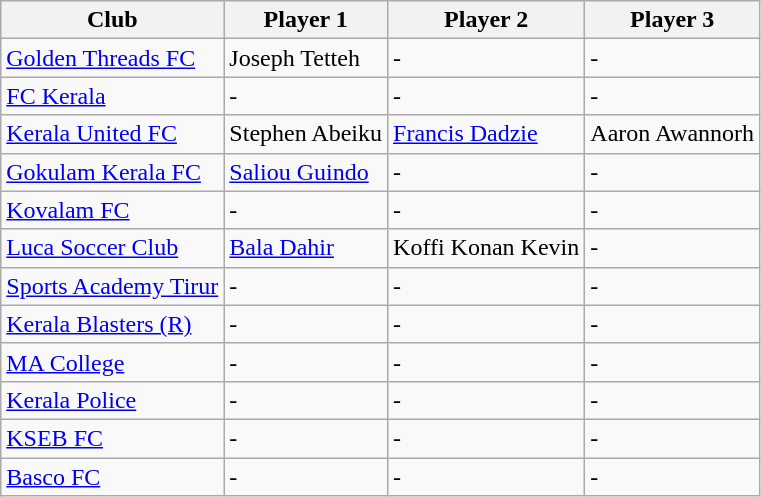<table class="sortable wikitable" style="text-align: left; font-size:100%">
<tr>
<th style="text-align:center;">Club</th>
<th style="text-align:center;">Player 1</th>
<th style="text-align:center;">Player 2</th>
<th style="text-align:center;">Player 3</th>
</tr>
<tr>
<td><a href='#'>Golden Threads FC</a></td>
<td> Joseph Tetteh</td>
<td>-</td>
<td>-</td>
</tr>
<tr>
<td><a href='#'>FC Kerala</a></td>
<td>-</td>
<td>-</td>
<td>-</td>
</tr>
<tr>
<td><a href='#'>Kerala United FC</a></td>
<td> Stephen Abeiku</td>
<td> <a href='#'>Francis Dadzie</a></td>
<td> Aaron Awannorh</td>
</tr>
<tr>
<td><a href='#'>Gokulam Kerala FC</a></td>
<td> <a href='#'>Saliou Guindo</a></td>
<td>-</td>
<td>-</td>
</tr>
<tr>
<td><a href='#'>Kovalam FC</a></td>
<td>-</td>
<td>-</td>
<td>-</td>
</tr>
<tr>
<td><a href='#'>Luca Soccer Club</a></td>
<td> <a href='#'>Bala Dahir</a></td>
<td> Koffi Konan Kevin</td>
<td>-</td>
</tr>
<tr>
<td><a href='#'>Sports Academy Tirur</a></td>
<td>-</td>
<td>-</td>
<td>-</td>
</tr>
<tr>
<td><a href='#'>Kerala Blasters (R)</a></td>
<td>-</td>
<td>-</td>
<td>-</td>
</tr>
<tr>
<td><a href='#'>MA College</a></td>
<td>-</td>
<td>-</td>
<td>-</td>
</tr>
<tr>
<td><a href='#'>Kerala Police</a></td>
<td>-</td>
<td>-</td>
<td>-</td>
</tr>
<tr>
<td><a href='#'>KSEB FC</a></td>
<td>-</td>
<td>-</td>
<td>-</td>
</tr>
<tr>
<td><a href='#'>Basco FC</a></td>
<td>-</td>
<td>-</td>
<td>-</td>
</tr>
</table>
